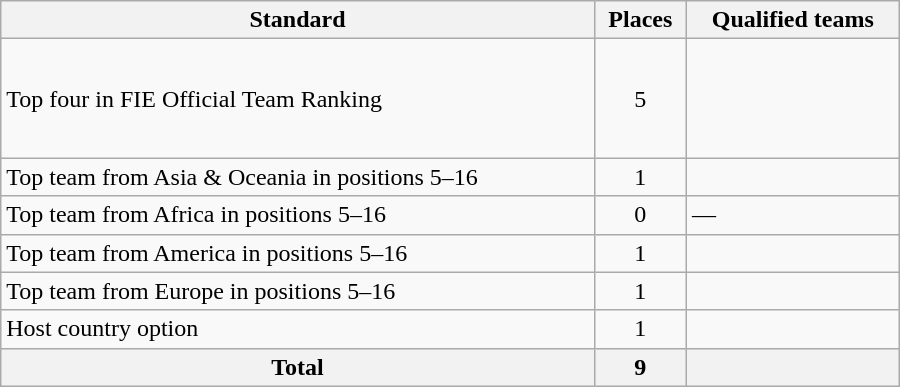<table class="wikitable" width=600>
<tr>
<th>Standard</th>
<th>Places</th>
<th>Qualified teams</th>
</tr>
<tr>
<td>Top four in FIE Official Team Ranking</td>
<td align=center>5</td>
<td><br><br><br><br></td>
</tr>
<tr>
<td>Top team from Asia & Oceania in positions 5–16</td>
<td align=center>1</td>
<td></td>
</tr>
<tr>
<td>Top team from Africa in positions 5–16</td>
<td align=center>0</td>
<td>—</td>
</tr>
<tr>
<td>Top team from America in positions 5–16</td>
<td align=center>1</td>
<td></td>
</tr>
<tr>
<td>Top team from Europe in positions 5–16</td>
<td align=center>1</td>
<td></td>
</tr>
<tr>
<td>Host country option</td>
<td align=center>1</td>
<td></td>
</tr>
<tr>
<th>Total</th>
<th>9</th>
<th></th>
</tr>
</table>
